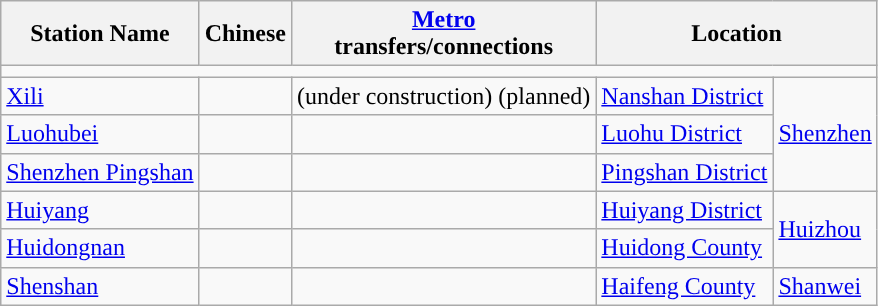<table class="wikitable">
<tr>
<th>Station Name</th>
<th>Chinese<br>
</th>
<th><a href='#'>Metro</a><br>transfers/connections</th>
<th colspan="2">Location</th>
</tr>
<tr style="background:#">
<td colspan = "11"></td>
</tr>
<tr>
<td><a href='#'>Xili</a></td>
<td></td>
<td>  (under construction)  (planned)</td>
<td><a href='#'>Nanshan District</a></td>
<td rowspan="3"><a href='#'>Shenzhen</a></td>
</tr>
<tr>
<td><a href='#'>Luohubei</a></td>
<td></td>
<td> </td>
<td><a href='#'>Luohu District</a></td>
</tr>
<tr>
<td><a href='#'>Shenzhen Pingshan</a></td>
<td></td>
<td> </td>
<td><a href='#'>Pingshan District</a></td>
</tr>
<tr>
<td><a href='#'>Huiyang</a></td>
<td></td>
<td></td>
<td><a href='#'>Huiyang District</a></td>
<td rowspan="2"><a href='#'>Huizhou</a></td>
</tr>
<tr>
<td><a href='#'>Huidongnan</a></td>
<td></td>
<td></td>
<td><a href='#'>Huidong County</a></td>
</tr>
<tr>
<td><a href='#'>Shenshan</a></td>
<td></td>
<td></td>
<td><a href='#'>Haifeng County</a></td>
<td><a href='#'>Shanwei</a></td>
</tr>
</table>
